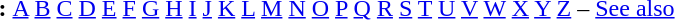<table id="toc" border="0">
<tr>
<th>:</th>
<td><a href='#'>A</a> <a href='#'>B</a> <a href='#'>C</a> <a href='#'>D</a> <a href='#'>E</a> <a href='#'>F</a> <a href='#'>G</a> <a href='#'>H</a> <a href='#'>I</a> <a href='#'>J</a> <a href='#'>K</a> <a href='#'>L</a> <a href='#'>M</a> <a href='#'>N</a> <a href='#'>O</a> <a href='#'>P</a> <a href='#'>Q</a> <a href='#'>R</a> <a href='#'>S</a> <a href='#'>T</a> <a href='#'>U</a> <a href='#'>V</a> <a href='#'>W</a> <a href='#'>X</a> <a href='#'>Y</a>  <a href='#'>Z</a> – <a href='#'>See also</a></td>
</tr>
</table>
